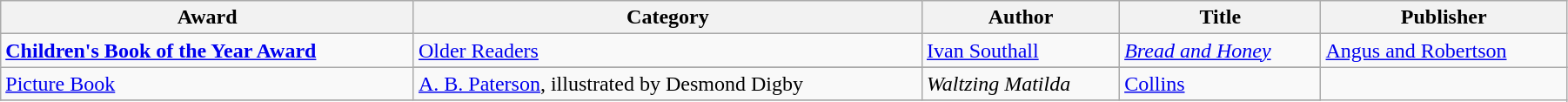<table class="wikitable" width=95%>
<tr>
<th>Award</th>
<th>Category</th>
<th>Author</th>
<th>Title</th>
<th>Publisher</th>
</tr>
<tr>
<td rowspan=2><strong><a href='#'>Children's Book of the Year Award</a></strong></td>
<td><a href='#'>Older Readers</a></td>
<td><a href='#'>Ivan Southall</a></td>
<td><em><a href='#'>Bread and Honey</a></em></td>
<td><a href='#'>Angus and Robertson</a></td>
</tr>
<tr>
</tr>
<tr>
<td><a href='#'>Picture Book</a></td>
<td><a href='#'>A. B. Paterson</a>, illustrated by Desmond Digby</td>
<td><em>Waltzing Matilda</em></td>
<td><a href='#'>Collins</a></td>
</tr>
<tr>
</tr>
</table>
